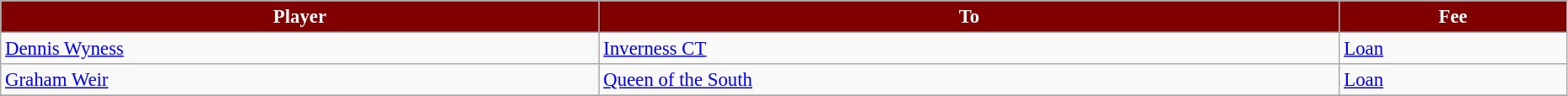<table class="wikitable" style="text-align:left; font-size:95%;width:98%;">
<tr>
<th style="background:maroon; color:white;">Player</th>
<th style="background:maroon; color:white;">To</th>
<th style="background:maroon; color:white;">Fee</th>
</tr>
<tr>
<td> <a href='#'>Dennis Wyness</a></td>
<td> <a href='#'>Inverness CT</a></td>
<td><a href='#'>Loan</a></td>
</tr>
<tr>
<td> <a href='#'>Graham Weir</a></td>
<td> <a href='#'>Queen of the South</a></td>
<td><a href='#'>Loan</a></td>
</tr>
<tr>
</tr>
</table>
